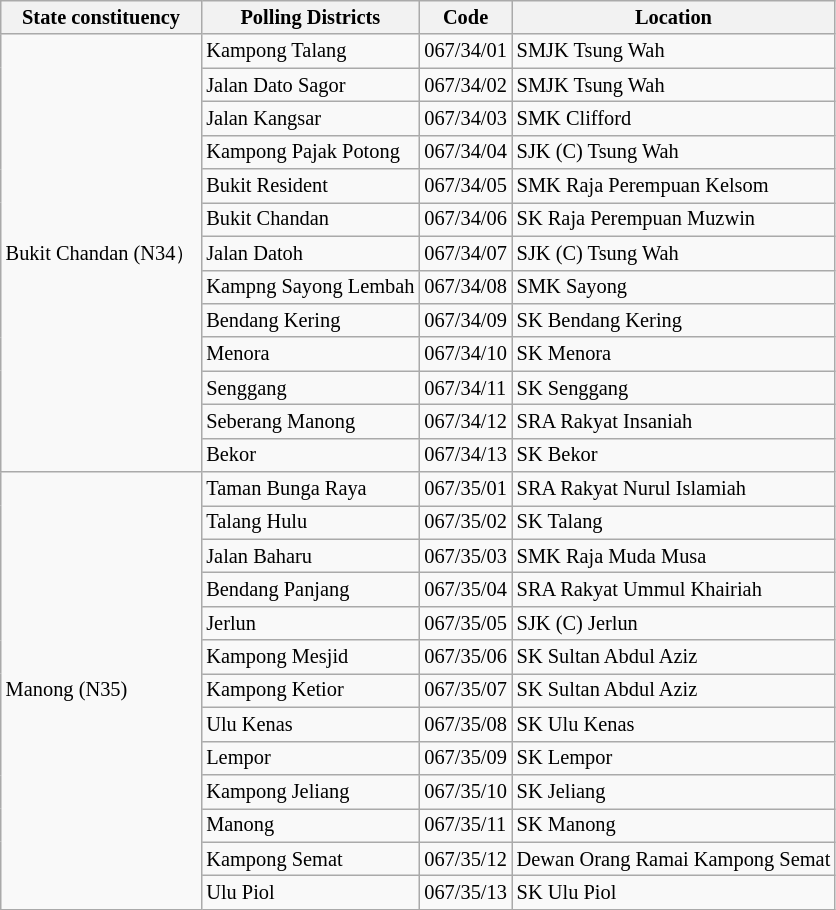<table class="wikitable sortable mw-collapsible" style="white-space:nowrap;font-size:85%">
<tr>
<th>State constituency</th>
<th>Polling Districts</th>
<th>Code</th>
<th>Location</th>
</tr>
<tr>
<td rowspan="13">Bukit Chandan (N34）</td>
<td>Kampong Talang</td>
<td>067/34/01</td>
<td>SMJK Tsung Wah</td>
</tr>
<tr>
<td>Jalan Dato Sagor</td>
<td>067/34/02</td>
<td>SMJK Tsung Wah</td>
</tr>
<tr>
<td>Jalan Kangsar</td>
<td>067/34/03</td>
<td>SMK Clifford</td>
</tr>
<tr>
<td>Kampong Pajak Potong</td>
<td>067/34/04</td>
<td>SJK (C) Tsung Wah</td>
</tr>
<tr>
<td>Bukit Resident</td>
<td>067/34/05</td>
<td>SMK Raja Perempuan Kelsom</td>
</tr>
<tr>
<td>Bukit Chandan</td>
<td>067/34/06</td>
<td>SK Raja Perempuan Muzwin</td>
</tr>
<tr>
<td>Jalan Datoh</td>
<td>067/34/07</td>
<td>SJK (C) Tsung Wah</td>
</tr>
<tr>
<td>Kampng Sayong Lembah</td>
<td>067/34/08</td>
<td>SMK Sayong</td>
</tr>
<tr>
<td>Bendang Kering</td>
<td>067/34/09</td>
<td>SK Bendang Kering</td>
</tr>
<tr>
<td>Menora</td>
<td>067/34/10</td>
<td>SK Menora</td>
</tr>
<tr>
<td>Senggang</td>
<td>067/34/11</td>
<td>SK Senggang</td>
</tr>
<tr>
<td>Seberang Manong</td>
<td>067/34/12</td>
<td>SRA Rakyat Insaniah</td>
</tr>
<tr>
<td>Bekor</td>
<td>067/34/13</td>
<td>SK Bekor</td>
</tr>
<tr>
<td rowspan="13">Manong (N35)</td>
<td>Taman Bunga Raya</td>
<td>067/35/01</td>
<td>SRA Rakyat Nurul Islamiah</td>
</tr>
<tr>
<td>Talang Hulu</td>
<td>067/35/02</td>
<td>SK Talang</td>
</tr>
<tr>
<td>Jalan Baharu</td>
<td>067/35/03</td>
<td>SMK Raja Muda Musa</td>
</tr>
<tr>
<td>Bendang Panjang</td>
<td>067/35/04</td>
<td>SRA Rakyat Ummul Khairiah</td>
</tr>
<tr>
<td>Jerlun</td>
<td>067/35/05</td>
<td>SJK (C) Jerlun</td>
</tr>
<tr>
<td>Kampong Mesjid</td>
<td>067/35/06</td>
<td>SK Sultan Abdul Aziz</td>
</tr>
<tr>
<td>Kampong Ketior</td>
<td>067/35/07</td>
<td>SK Sultan Abdul Aziz</td>
</tr>
<tr>
<td>Ulu Kenas</td>
<td>067/35/08</td>
<td>SK Ulu Kenas</td>
</tr>
<tr>
<td>Lempor</td>
<td>067/35/09</td>
<td>SK Lempor</td>
</tr>
<tr>
<td>Kampong Jeliang</td>
<td>067/35/10</td>
<td>SK Jeliang</td>
</tr>
<tr>
<td>Manong</td>
<td>067/35/11</td>
<td>SK Manong</td>
</tr>
<tr>
<td>Kampong Semat</td>
<td>067/35/12</td>
<td>Dewan Orang Ramai Kampong Semat</td>
</tr>
<tr>
<td>Ulu Piol</td>
<td>067/35/13</td>
<td>SK Ulu Piol</td>
</tr>
</table>
